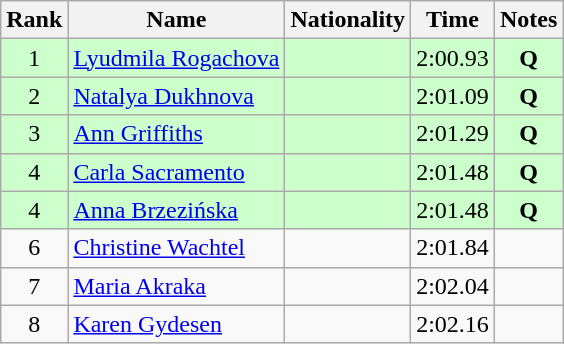<table class="wikitable sortable" style="text-align:center">
<tr>
<th>Rank</th>
<th>Name</th>
<th>Nationality</th>
<th>Time</th>
<th>Notes</th>
</tr>
<tr bgcolor=ccffcc>
<td>1</td>
<td align=left><a href='#'>Lyudmila Rogachova</a></td>
<td align=left></td>
<td>2:00.93</td>
<td><strong>Q</strong></td>
</tr>
<tr bgcolor=ccffcc>
<td>2</td>
<td align=left><a href='#'>Natalya Dukhnova</a></td>
<td align=left></td>
<td>2:01.09</td>
<td><strong>Q</strong></td>
</tr>
<tr bgcolor=ccffcc>
<td>3</td>
<td align=left><a href='#'>Ann Griffiths</a></td>
<td align=left></td>
<td>2:01.29</td>
<td><strong>Q</strong></td>
</tr>
<tr bgcolor=ccffcc>
<td>4</td>
<td align=left><a href='#'>Carla Sacramento</a></td>
<td align=left></td>
<td>2:01.48</td>
<td><strong>Q</strong></td>
</tr>
<tr bgcolor=ccffcc>
<td>4</td>
<td align=left><a href='#'>Anna Brzezińska</a></td>
<td align=left></td>
<td>2:01.48</td>
<td><strong>Q</strong></td>
</tr>
<tr>
<td>6</td>
<td align=left><a href='#'>Christine Wachtel</a></td>
<td align=left></td>
<td>2:01.84</td>
<td></td>
</tr>
<tr>
<td>7</td>
<td align=left><a href='#'>Maria Akraka</a></td>
<td align=left></td>
<td>2:02.04</td>
<td></td>
</tr>
<tr>
<td>8</td>
<td align=left><a href='#'>Karen Gydesen</a></td>
<td align=left></td>
<td>2:02.16</td>
<td></td>
</tr>
</table>
